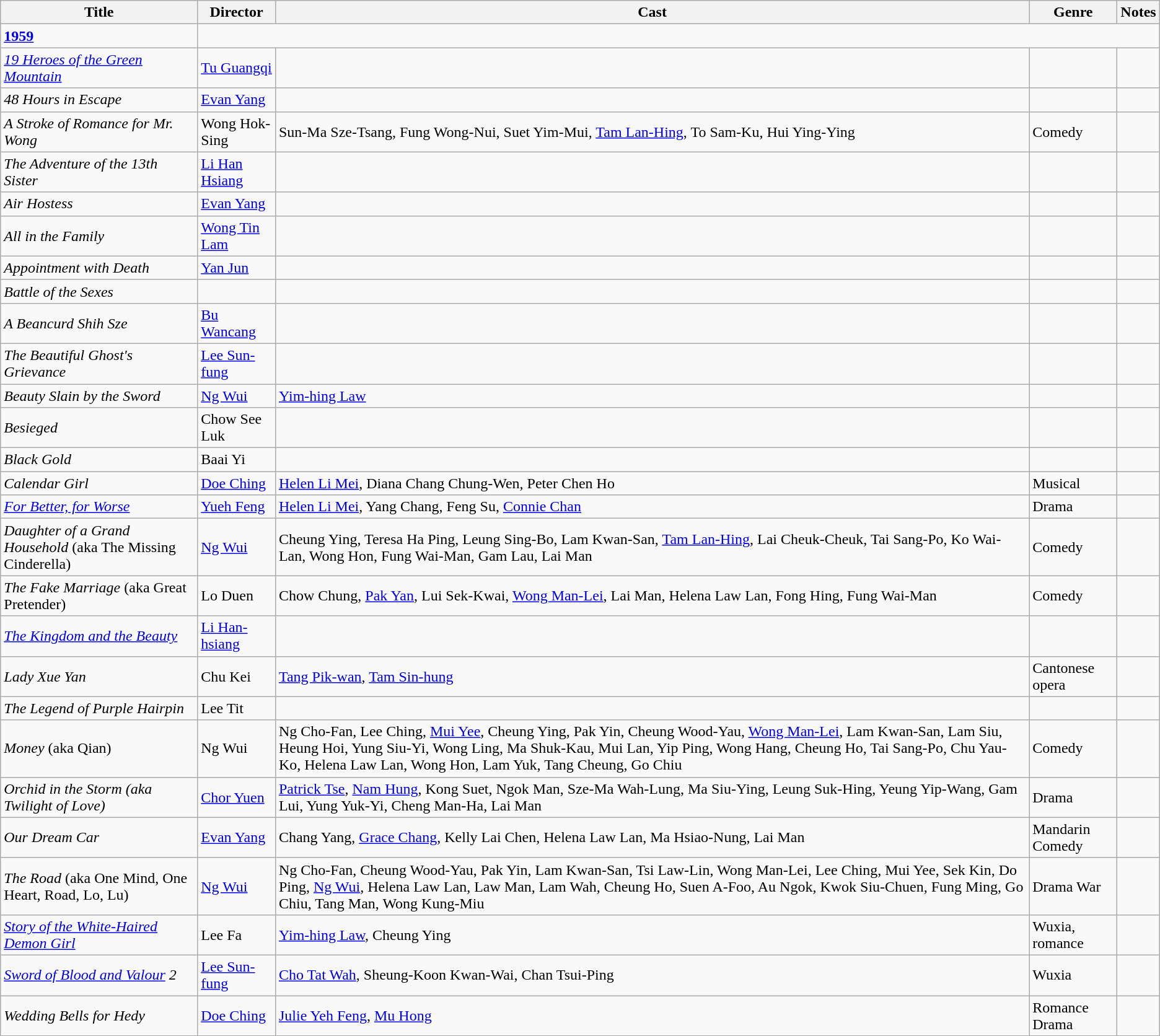<table class="wikitable sortable">
<tr>
<th>Title</th>
<th>Director</th>
<th>Cast</th>
<th>Genre</th>
<th>Notes</th>
</tr>
<tr>
<td><strong><a href='#'>1959</a></strong></td>
</tr>
<tr>
<td><em><a href='#'>19 Heroes of the Green Mountain</a></em></td>
<td><a href='#'>Tu Guangqi</a></td>
<td></td>
<td></td>
<td></td>
</tr>
<tr>
<td><em>48 Hours in Escape</em></td>
<td><a href='#'>Evan Yang</a></td>
<td></td>
<td></td>
<td></td>
</tr>
<tr>
<td><em>A Stroke of Romance for Mr. Wong</em></td>
<td>Wong Hok-Sing</td>
<td>Sun-Ma Sze-Tsang, Fung Wong-Nui, Suet Yim-Mui, <a href='#'>Tam Lan-Hing</a>, To Sam-Ku, Hui Ying-Ying</td>
<td>Comedy</td>
<td></td>
</tr>
<tr>
<td><em>The Adventure of the 13th Sister</em></td>
<td><a href='#'>Li Han Hsiang</a></td>
<td></td>
<td></td>
<td></td>
</tr>
<tr>
<td><em>Air Hostess</em></td>
<td><a href='#'>Evan Yang</a></td>
<td></td>
<td></td>
<td></td>
</tr>
<tr>
<td><em>All in the Family</em></td>
<td><a href='#'>Wong Tin Lam</a></td>
<td></td>
<td></td>
<td></td>
</tr>
<tr>
<td><em>Appointment with Death</em></td>
<td><a href='#'>Yan Jun</a></td>
<td></td>
<td></td>
<td></td>
</tr>
<tr>
<td><em>Battle of the Sexes</em></td>
<td></td>
<td></td>
<td></td>
<td></td>
</tr>
<tr>
<td><em>A Beancurd Shih Sze</em></td>
<td><a href='#'>Bu Wancang</a></td>
<td></td>
<td></td>
<td></td>
</tr>
<tr>
<td><em>The Beautiful Ghost's Grievance</em></td>
<td><a href='#'>Lee Sun-fung</a></td>
<td></td>
<td></td>
<td></td>
</tr>
<tr>
<td><em>Beauty Slain by the Sword</em></td>
<td><a href='#'>Ng Wui</a></td>
<td><a href='#'>Yim-hing Law</a></td>
<td></td>
<td></td>
</tr>
<tr>
<td><em>Besieged</em></td>
<td>Chow See Luk</td>
<td></td>
<td></td>
<td></td>
</tr>
<tr>
<td><em>Black Gold</em></td>
<td>Baai Yi</td>
<td></td>
<td></td>
<td></td>
</tr>
<tr>
<td><em>Calendar Girl</em></td>
<td><a href='#'>Doe Ching</a></td>
<td><a href='#'>Helen Li Mei</a>, Diana Chang Chung-Wen, Peter Chen Ho</td>
<td>Musical</td>
<td></td>
</tr>
<tr>
<td><em><a href='#'>For Better, for Worse</a></em></td>
<td><a href='#'>Yueh Feng</a></td>
<td><a href='#'>Helen Li Mei</a>, Yang Chang, Feng Su, <a href='#'>Connie Chan</a></td>
<td>Drama</td>
<td></td>
</tr>
<tr>
<td><em>Daughter of a Grand Household</em> (aka The Missing Cinderella)</td>
<td><a href='#'>Ng Wui</a></td>
<td>Cheung Ying, Teresa Ha Ping, Leung Sing-Bo, Lam Kwan-San, <a href='#'>Tam Lan-Hing</a>, Lai Cheuk-Cheuk, Tai Sang-Po, Ko Wai-Lan,  Wong Hon, Fung Wai-Man, Gam Lau, Lai Man</td>
<td>Comedy</td>
<td></td>
</tr>
<tr>
<td><em>The Fake Marriage</em> (aka Great Pretender)</td>
<td>Lo Duen</td>
<td>Chow Chung, <a href='#'>Pak Yan</a>, Lui Sek-Kwai, <a href='#'>Wong Man-Lei</a>, Lai Man, Helena Law Lan, Fong Hing, Fung Wai-Man</td>
<td>Comedy</td>
<td></td>
</tr>
<tr>
<td><em><a href='#'>The Kingdom and the Beauty</a></em></td>
<td><a href='#'>Li Han-hsiang</a></td>
<td></td>
<td></td>
<td></td>
</tr>
<tr>
<td><em>Lady Xue Yan</em></td>
<td>Chu Kei</td>
<td><a href='#'>Tang Pik-wan</a>, <a href='#'>Tam Sin-hung</a></td>
<td>Cantonese opera</td>
<td></td>
</tr>
<tr>
<td><em>The Legend of Purple Hairpin</em></td>
<td>Lee Tit</td>
<td></td>
<td></td>
<td></td>
</tr>
<tr>
<td><em>Money</em> (aka Qian)</td>
<td>Ng Wui</td>
<td>Ng Cho-Fan, Lee Ching, <a href='#'>Mui Yee</a>, Cheung Ying, Pak Yin, Cheung Wood-Yau, <a href='#'>Wong Man-Lei</a>, Lam Kwan-San, Lam Siu, Heung Hoi, Yung Siu-Yi, Wong Ling, Ma Shuk-Kau, Mui Lan, Yip Ping, Wong Hang, Cheung Ho, Tai Sang-Po, Chu Yau-Ko, Helena Law Lan, Wong Hon, Lam Yuk, Tang Cheung, Go Chiu</td>
<td>Comedy</td>
<td></td>
</tr>
<tr>
<td><em>Orchid in the Storm (aka Twilight of Love)</em></td>
<td><a href='#'>Chor Yuen</a></td>
<td><a href='#'>Patrick Tse</a>, <a href='#'>Nam Hung</a>, Kong Suet, Ngok Man, Sze-Ma Wah-Lung, Ma Siu-Ying, Leung Suk-Hing, Yeung Yip-Wang, Gam Lui, Yung Yuk-Yi, Cheng Man-Ha, Lai Man</td>
<td>Drama</td>
<td></td>
</tr>
<tr>
<td><em>Our Dream Car</em></td>
<td><a href='#'>Evan Yang</a></td>
<td>Chang Yang, <a href='#'>Grace Chang</a>, Kelly Lai Chen, Helena Law Lan, Ma Hsiao-Nung, Lai Man</td>
<td>Mandarin Comedy</td>
<td></td>
</tr>
<tr>
<td><em>The Road</em> (aka One Mind, One Heart, Road, Lo, Lu)</td>
<td><a href='#'>Ng Wui</a></td>
<td>Ng Cho-Fan, Cheung Wood-Yau, Pak Yin, Lam Kwan-San, Tsi Law-Lin, Wong Man-Lei, Lee Ching, Mui Yee, Sek Kin, Do Ping, <a href='#'>Ng Wui</a>, Helena Law Lan, Law Man, Lam Wah, Cheung Ho, Suen A-Foo, Au Ngok, Kwok Siu-Chuen, Fung Ming, Go Chiu, Tang Man, Wong Kung-Miu</td>
<td>Drama War</td>
<td></td>
</tr>
<tr>
<td><em><a href='#'>Story of the White-Haired Demon Girl</a></em></td>
<td>Lee Fa</td>
<td><a href='#'>Yim-hing Law</a>, Cheung Ying</td>
<td>Wuxia, romance</td>
<td></td>
</tr>
<tr>
<td><em><a href='#'>Sword of Blood and Valour</a> 2</em></td>
<td><a href='#'>Lee Sun-fung</a></td>
<td><a href='#'>Cho Tat Wah</a>, Sheung-Koon Kwan-Wai, Chan Tsui-Ping</td>
<td>Wuxia</td>
<td></td>
</tr>
<tr>
<td><em>Wedding Bells for Hedy</em></td>
<td><a href='#'>Doe Ching</a></td>
<td><a href='#'>Julie Yeh Feng</a>, <a href='#'>Mu Hong</a></td>
<td>Romance Drama</td>
<td></td>
</tr>
<tr>
</tr>
</table>
